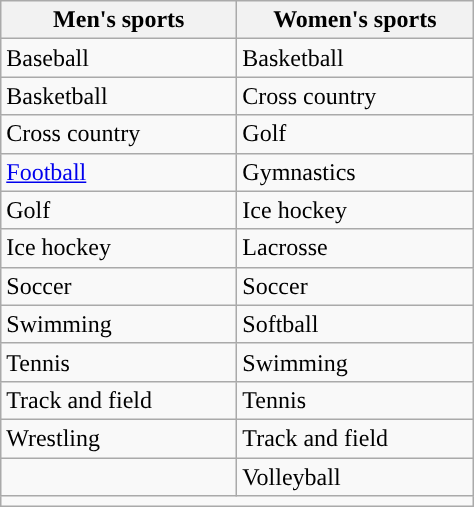<table class= wikitable>
<tr>
<th width=150px>Men's sports</th>
<th width=150px>Women's sports</th>
</tr>
<tr>
<td>Baseball</td>
<td>Basketball</td>
</tr>
<tr>
<td>Basketball</td>
<td>Cross country</td>
</tr>
<tr>
<td>Cross country</td>
<td>Golf</td>
</tr>
<tr>
<td><a href='#'>Football</a></td>
<td>Gymnastics</td>
</tr>
<tr>
<td>Golf</td>
<td>Ice hockey</td>
</tr>
<tr>
<td>Ice hockey</td>
<td>Lacrosse</td>
</tr>
<tr>
<td>Soccer</td>
<td>Soccer</td>
</tr>
<tr>
<td>Swimming</td>
<td>Softball</td>
</tr>
<tr>
<td>Tennis</td>
<td>Swimming</td>
</tr>
<tr>
<td>Track and field</td>
<td>Tennis</td>
</tr>
<tr>
<td>Wrestling</td>
<td>Track and field</td>
</tr>
<tr>
<td></td>
<td>Volleyball</td>
</tr>
<tr>
<td colspan=2></td>
</tr>
</table>
